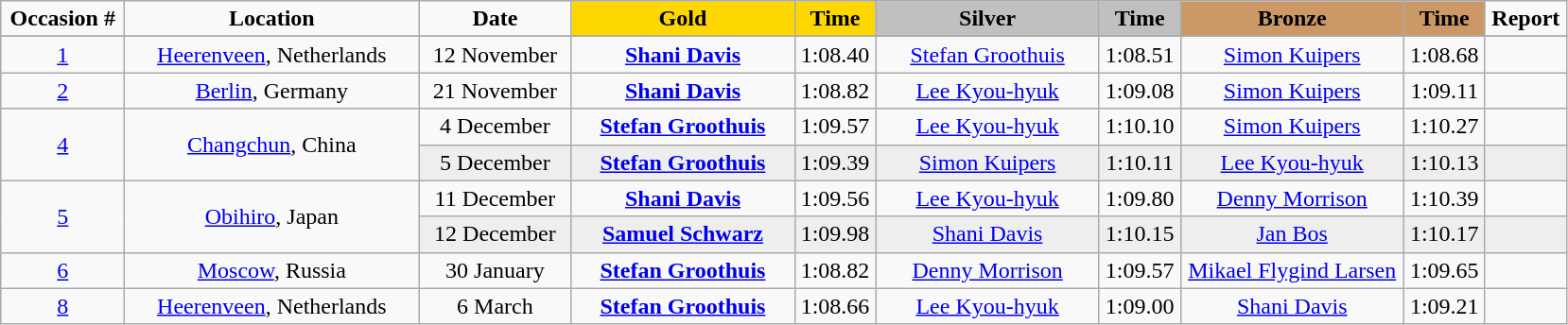<table class="wikitable">
<tr>
<td width="80" align="center"><strong>Occasion #</strong></td>
<td width="200" align="center"><strong>Location</strong></td>
<td width="100" align="center"><strong>Date</strong></td>
<td width="150" bgcolor="gold" align="center"><strong>Gold</strong></td>
<td width="50" bgcolor="gold" align="center"><strong>Time</strong></td>
<td width="150" bgcolor="silver" align="center"><strong>Silver</strong></td>
<td width="50" bgcolor="silver" align="center"><strong>Time</strong></td>
<td width="150" bgcolor="#CC9966" align="center"><strong>Bronze</strong></td>
<td width="50" bgcolor="#CC9966" align="center"><strong>Time</strong></td>
<td width="50" align="center"><strong>Report</strong></td>
</tr>
<tr bgcolor="#cccccc">
</tr>
<tr>
<td align="center"><a href='#'>1</a></td>
<td align="center"><a href='#'>Heerenveen</a>, Netherlands</td>
<td align="center">12 November</td>
<td align="center"><strong><a href='#'>Shani Davis</a></strong><br><small></small></td>
<td align="center">1:08.40</td>
<td align="center"><a href='#'>Stefan Groothuis</a><br><small></small></td>
<td align="center">1:08.51</td>
<td align="center"><a href='#'>Simon Kuipers</a><br><small></small></td>
<td align="center">1:08.68</td>
<td align="center"></td>
</tr>
<tr>
<td align="center"><a href='#'>2</a></td>
<td align="center"><a href='#'>Berlin</a>, Germany</td>
<td align="center">21 November</td>
<td align="center"><strong><a href='#'>Shani Davis</a></strong><br><small></small></td>
<td align="center">1:08.82</td>
<td align="center"><a href='#'>Lee Kyou-hyuk</a><br><small></small></td>
<td align="center">1:09.08</td>
<td align="center"><a href='#'>Simon Kuipers</a><br><small></small></td>
<td align="center">1:09.11</td>
<td align="center"></td>
</tr>
<tr>
<td rowspan=2 align="center"><a href='#'>4</a></td>
<td rowspan=2 align="center"><a href='#'>Changchun</a>, China</td>
<td align="center">4 December</td>
<td align="center"><strong><a href='#'>Stefan Groothuis</a><br><small></small></strong></td>
<td align="center">1:09.57</td>
<td align="center"><a href='#'>Lee Kyou-hyuk</a><br><small></small></td>
<td align="center">1:10.10</td>
<td align="center"><a href='#'>Simon Kuipers</a><br><small></small></td>
<td align="center">1:10.27</td>
<td align="center"></td>
</tr>
<tr bgcolor="#eeeeee">
<td align="center">5 December</td>
<td align="center"><strong><a href='#'>Stefan Groothuis</a><br><small></small></strong></td>
<td align="center">1:09.39</td>
<td align="center"><a href='#'>Simon Kuipers</a><br><small></small></td>
<td align="center">1:10.11</td>
<td align="center"><a href='#'>Lee Kyou-hyuk</a><br><small></small></td>
<td align="center">1:10.13</td>
<td align="center"></td>
</tr>
<tr>
<td rowspan=2 align="center"><a href='#'>5</a></td>
<td rowspan=2 align="center"><a href='#'>Obihiro</a>, Japan</td>
<td align="center">11 December</td>
<td align="center"><strong><a href='#'>Shani Davis</a></strong><br><small></small></td>
<td align="center">1:09.56</td>
<td align="center"><a href='#'>Lee Kyou-hyuk</a><br><small></small></td>
<td align="center">1:09.80</td>
<td align="center"><a href='#'>Denny Morrison</a><br><small></small></td>
<td align="center">1:10.39</td>
<td align="center"></td>
</tr>
<tr bgcolor="#eeeeee">
<td align="center">12 December</td>
<td align="center"><strong><a href='#'>Samuel Schwarz</a></strong><br><small></small></td>
<td align="center">1:09.98</td>
<td align="center"><a href='#'>Shani Davis</a><br><small></small></td>
<td align="center">1:10.15</td>
<td align="center"><a href='#'>Jan Bos</a><br><small></small></td>
<td align="center">1:10.17</td>
<td align="center"></td>
</tr>
<tr>
<td align="center"><a href='#'>6</a></td>
<td align="center"><a href='#'>Moscow</a>, Russia</td>
<td align="center">30 January</td>
<td align="center"><strong><a href='#'>Stefan Groothuis</a></strong><br><small></small></td>
<td align="center">1:08.82</td>
<td align="center"><a href='#'>Denny Morrison</a><br><small></small></td>
<td align="center">1:09.57</td>
<td align="center"><a href='#'>Mikael Flygind Larsen</a><br><small></small></td>
<td align="center">1:09.65</td>
<td align="center"></td>
</tr>
<tr>
<td align="center"><a href='#'>8</a></td>
<td align="center"><a href='#'>Heerenveen</a>, Netherlands</td>
<td align="center">6 March</td>
<td align="center"><strong><a href='#'>Stefan Groothuis</a></strong><br><small></small></td>
<td align="center">1:08.66</td>
<td align="center"><a href='#'>Lee Kyou-hyuk</a><br><small></small></td>
<td align="center">1:09.00</td>
<td align="center"><a href='#'>Shani Davis</a><br><small></small></td>
<td align="center">1:09.21</td>
<td align="center"></td>
</tr>
</table>
